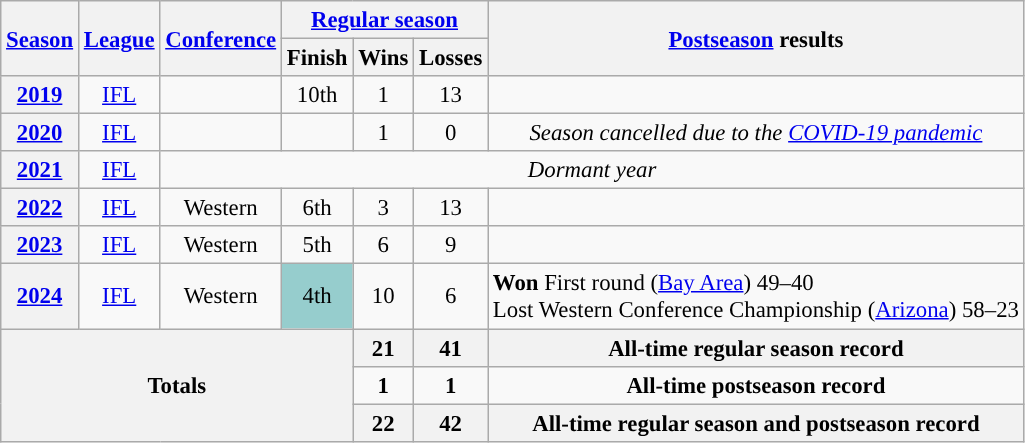<table class="wikitable" style="text-align:center; font-size: 95%;">
<tr>
<th rowspan="2"><a href='#'>Season</a></th>
<th rowspan="2"><a href='#'>League</a></th>
<th rowspan="2"><a href='#'>Conference</a></th>
<th colspan="3"><a href='#'>Regular season</a></th>
<th rowspan="2"><a href='#'>Postseason</a> results</th>
</tr>
<tr>
<th>Finish</th>
<th>Wins</th>
<th>Losses</th>
</tr>
<tr>
<th><a href='#'>2019</a></th>
<td><a href='#'>IFL</a></td>
<td></td>
<td>10th</td>
<td>1</td>
<td>13</td>
<td></td>
</tr>
<tr>
<th><a href='#'>2020</a></th>
<td><a href='#'>IFL</a></td>
<td></td>
<td></td>
<td>1</td>
<td>0</td>
<td><em>Season cancelled due to the <a href='#'>COVID-19 pandemic</a></em></td>
</tr>
<tr>
<th><a href='#'>2021</a></th>
<td><a href='#'>IFL</a></td>
<td colspan="5"><em>Dormant year</em></td>
</tr>
<tr>
<th><a href='#'>2022</a></th>
<td><a href='#'>IFL</a></td>
<td>Western</td>
<td>6th</td>
<td>3</td>
<td>13</td>
<td></td>
</tr>
<tr>
<th><a href='#'>2023</a></th>
<td><a href='#'>IFL</a></td>
<td>Western</td>
<td>5th</td>
<td>6</td>
<td>9</td>
<td></td>
</tr>
<tr>
<th><a href='#'>2024</a></th>
<td><a href='#'>IFL</a></td>
<td>Western</td>
<td style="background:#96cdcd">4th</td>
<td>10</td>
<td>6</td>
<td align=left><strong>Won</strong> First round (<a href='#'>Bay Area</a>) 49–40<br>Lost Western Conference Championship (<a href='#'>Arizona</a>) 58–23</td>
</tr>
<tr>
<th rowspan="4" colspan="4">Totals</th>
<th>21</th>
<th>41</th>
<th>All-time regular season record</th>
</tr>
<tr>
<td><strong>1</strong></td>
<td><strong>1</strong></td>
<td><strong>All-time postseason record</strong></td>
</tr>
<tr>
<th>22</th>
<th>42</th>
<th>All-time regular season and postseason record</th>
</tr>
</table>
